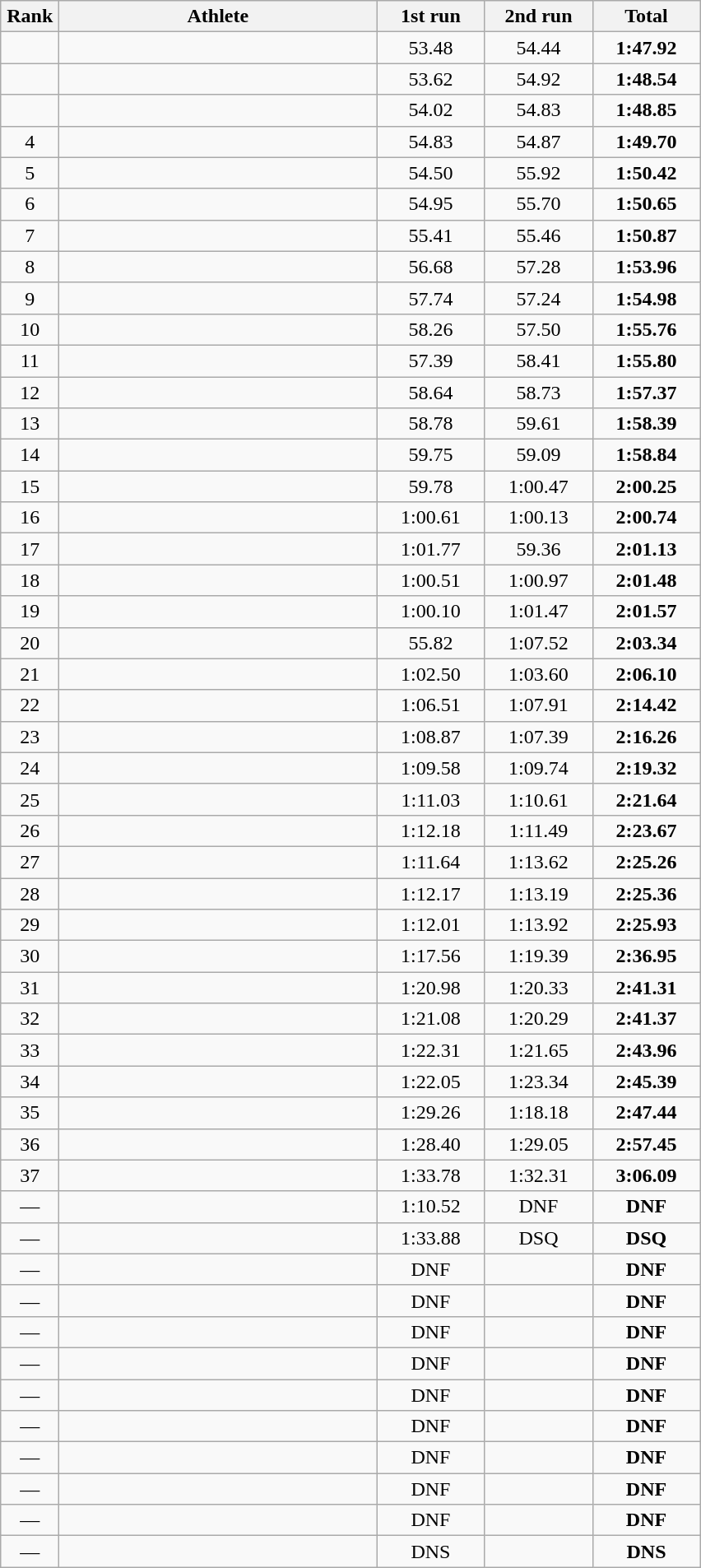<table class=wikitable style="text-align:center">
<tr>
<th width=40>Rank</th>
<th width=250>Athlete</th>
<th width=80>1st run</th>
<th width=80>2nd run</th>
<th width=80>Total</th>
</tr>
<tr>
<td></td>
<td align=left></td>
<td>53.48</td>
<td>54.44</td>
<td><strong>1:47.92</strong></td>
</tr>
<tr>
<td></td>
<td align=left></td>
<td>53.62</td>
<td>54.92</td>
<td><strong>1:48.54</strong></td>
</tr>
<tr>
<td></td>
<td align=left></td>
<td>54.02</td>
<td>54.83</td>
<td><strong>1:48.85</strong></td>
</tr>
<tr>
<td>4</td>
<td align=left></td>
<td>54.83</td>
<td>54.87</td>
<td><strong>1:49.70</strong></td>
</tr>
<tr>
<td>5</td>
<td align=left></td>
<td>54.50</td>
<td>55.92</td>
<td><strong>1:50.42</strong></td>
</tr>
<tr>
<td>6</td>
<td align=left></td>
<td>54.95</td>
<td>55.70</td>
<td><strong>1:50.65</strong></td>
</tr>
<tr>
<td>7</td>
<td align=left></td>
<td>55.41</td>
<td>55.46</td>
<td><strong>1:50.87</strong></td>
</tr>
<tr>
<td>8</td>
<td align=left></td>
<td>56.68</td>
<td>57.28</td>
<td><strong>1:53.96</strong></td>
</tr>
<tr>
<td>9</td>
<td align=left></td>
<td>57.74</td>
<td>57.24</td>
<td><strong>1:54.98</strong></td>
</tr>
<tr>
<td>10</td>
<td align=left></td>
<td>58.26</td>
<td>57.50</td>
<td><strong>1:55.76</strong></td>
</tr>
<tr>
<td>11</td>
<td align=left></td>
<td>57.39</td>
<td>58.41</td>
<td><strong>1:55.80</strong></td>
</tr>
<tr>
<td>12</td>
<td align=left></td>
<td>58.64</td>
<td>58.73</td>
<td><strong>1:57.37</strong></td>
</tr>
<tr>
<td>13</td>
<td align=left></td>
<td>58.78</td>
<td>59.61</td>
<td><strong>1:58.39</strong></td>
</tr>
<tr>
<td>14</td>
<td align=left></td>
<td>59.75</td>
<td>59.09</td>
<td><strong>1:58.84</strong></td>
</tr>
<tr>
<td>15</td>
<td align=left></td>
<td>59.78</td>
<td>1:00.47</td>
<td><strong>2:00.25</strong></td>
</tr>
<tr>
<td>16</td>
<td align=left></td>
<td>1:00.61</td>
<td>1:00.13</td>
<td><strong>2:00.74</strong></td>
</tr>
<tr>
<td>17</td>
<td align=left></td>
<td>1:01.77</td>
<td>59.36</td>
<td><strong>2:01.13</strong></td>
</tr>
<tr>
<td>18</td>
<td align=left></td>
<td>1:00.51</td>
<td>1:00.97</td>
<td><strong>2:01.48</strong></td>
</tr>
<tr>
<td>19</td>
<td align=left></td>
<td>1:00.10</td>
<td>1:01.47</td>
<td><strong>2:01.57</strong></td>
</tr>
<tr>
<td>20</td>
<td align=left></td>
<td>55.82</td>
<td>1:07.52</td>
<td><strong>2:03.34</strong></td>
</tr>
<tr>
<td>21</td>
<td align=left></td>
<td>1:02.50</td>
<td>1:03.60</td>
<td><strong>2:06.10</strong></td>
</tr>
<tr>
<td>22</td>
<td align=left></td>
<td>1:06.51</td>
<td>1:07.91</td>
<td><strong>2:14.42</strong></td>
</tr>
<tr>
<td>23</td>
<td align=left></td>
<td>1:08.87</td>
<td>1:07.39</td>
<td><strong>2:16.26</strong></td>
</tr>
<tr>
<td>24</td>
<td align=left></td>
<td>1:09.58</td>
<td>1:09.74</td>
<td><strong>2:19.32</strong></td>
</tr>
<tr>
<td>25</td>
<td align=left></td>
<td>1:11.03</td>
<td>1:10.61</td>
<td><strong>2:21.64</strong></td>
</tr>
<tr>
<td>26</td>
<td align=left></td>
<td>1:12.18</td>
<td>1:11.49</td>
<td><strong>2:23.67</strong></td>
</tr>
<tr>
<td>27</td>
<td align=left></td>
<td>1:11.64</td>
<td>1:13.62</td>
<td><strong>2:25.26</strong></td>
</tr>
<tr>
<td>28</td>
<td align=left></td>
<td>1:12.17</td>
<td>1:13.19</td>
<td><strong>2:25.36</strong></td>
</tr>
<tr>
<td>29</td>
<td align=left></td>
<td>1:12.01</td>
<td>1:13.92</td>
<td><strong>2:25.93</strong></td>
</tr>
<tr>
<td>30</td>
<td align=left></td>
<td>1:17.56</td>
<td>1:19.39</td>
<td><strong>2:36.95</strong></td>
</tr>
<tr>
<td>31</td>
<td align=left></td>
<td>1:20.98</td>
<td>1:20.33</td>
<td><strong>2:41.31</strong></td>
</tr>
<tr>
<td>32</td>
<td align=left></td>
<td>1:21.08</td>
<td>1:20.29</td>
<td><strong>2:41.37</strong></td>
</tr>
<tr>
<td>33</td>
<td align=left></td>
<td>1:22.31</td>
<td>1:21.65</td>
<td><strong>2:43.96</strong></td>
</tr>
<tr>
<td>34</td>
<td align=left></td>
<td>1:22.05</td>
<td>1:23.34</td>
<td><strong>2:45.39</strong></td>
</tr>
<tr>
<td>35</td>
<td align=left></td>
<td>1:29.26</td>
<td>1:18.18</td>
<td><strong>2:47.44</strong></td>
</tr>
<tr>
<td>36</td>
<td align=left></td>
<td>1:28.40</td>
<td>1:29.05</td>
<td><strong>2:57.45</strong></td>
</tr>
<tr>
<td>37</td>
<td align=left></td>
<td>1:33.78</td>
<td>1:32.31</td>
<td><strong>3:06.09</strong></td>
</tr>
<tr>
<td>—</td>
<td align=left></td>
<td>1:10.52</td>
<td>DNF</td>
<td><strong>DNF</strong></td>
</tr>
<tr>
<td>—</td>
<td align=left></td>
<td>1:33.88</td>
<td>DSQ</td>
<td><strong>DSQ</strong></td>
</tr>
<tr>
<td>—</td>
<td align=left></td>
<td>DNF</td>
<td></td>
<td><strong>DNF</strong></td>
</tr>
<tr>
<td>—</td>
<td align=left></td>
<td>DNF</td>
<td></td>
<td><strong>DNF</strong></td>
</tr>
<tr>
<td>—</td>
<td align=left></td>
<td>DNF</td>
<td></td>
<td><strong>DNF</strong></td>
</tr>
<tr>
<td>—</td>
<td align=left></td>
<td>DNF</td>
<td></td>
<td><strong>DNF</strong></td>
</tr>
<tr>
<td>—</td>
<td align=left></td>
<td>DNF</td>
<td></td>
<td><strong>DNF</strong></td>
</tr>
<tr>
<td>—</td>
<td align=left></td>
<td>DNF</td>
<td></td>
<td><strong>DNF</strong></td>
</tr>
<tr>
<td>—</td>
<td align=left></td>
<td>DNF</td>
<td></td>
<td><strong>DNF</strong></td>
</tr>
<tr>
<td>—</td>
<td align=left></td>
<td>DNF</td>
<td></td>
<td><strong>DNF</strong></td>
</tr>
<tr>
<td>—</td>
<td align=left></td>
<td>DNF</td>
<td></td>
<td><strong>DNF</strong></td>
</tr>
<tr>
<td>—</td>
<td align=left></td>
<td>DNS</td>
<td></td>
<td><strong>DNS</strong></td>
</tr>
</table>
